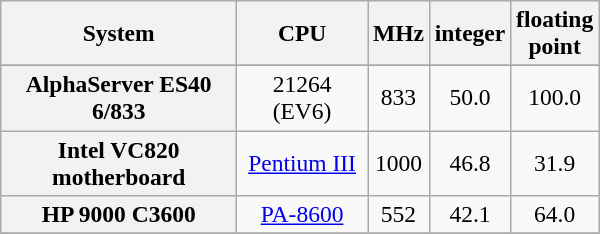<table class="wikitable" style="text-align:center; font-size:98%">
<tr>
<th width="150">System</th>
<th width="80">CPU</th>
<th width="30">MHz</th>
<th width="40">integer</th>
<th width="50">floating point</th>
</tr>
<tr>
</tr>
<tr>
<th>AlphaServer ES40 6/833</th>
<td>21264 (EV6)</td>
<td>833</td>
<td>50.0</td>
<td>100.0</td>
</tr>
<tr>
<th>Intel VC820 motherboard</th>
<td><a href='#'>Pentium III</a></td>
<td>1000</td>
<td>46.8</td>
<td>31.9</td>
</tr>
<tr>
<th>HP 9000 C3600</th>
<td><a href='#'>PA-8600</a></td>
<td>552</td>
<td>42.1</td>
<td>64.0</td>
</tr>
<tr>
</tr>
</table>
